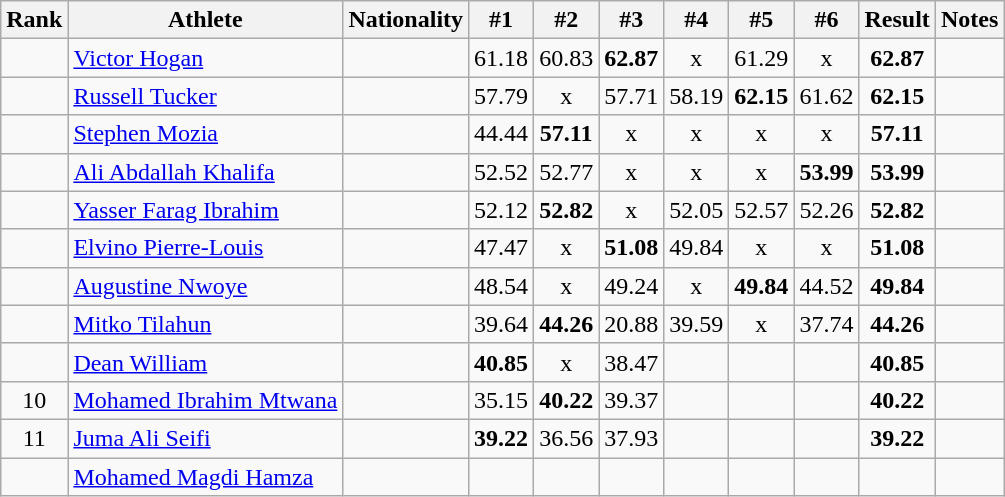<table class="wikitable sortable" style="text-align:center">
<tr>
<th>Rank</th>
<th>Athlete</th>
<th>Nationality</th>
<th>#1</th>
<th>#2</th>
<th>#3</th>
<th>#4</th>
<th>#5</th>
<th>#6</th>
<th>Result</th>
<th>Notes</th>
</tr>
<tr>
<td></td>
<td align="left"><a href='#'>Victor Hogan</a></td>
<td align=left></td>
<td>61.18</td>
<td>60.83</td>
<td><strong>62.87</strong></td>
<td>x</td>
<td>61.29</td>
<td>x</td>
<td><strong>62.87</strong></td>
<td></td>
</tr>
<tr>
<td></td>
<td align="left"><a href='#'>Russell Tucker</a></td>
<td align=left></td>
<td>57.79</td>
<td>x</td>
<td>57.71</td>
<td>58.19</td>
<td><strong>62.15</strong></td>
<td>61.62</td>
<td><strong>62.15</strong></td>
<td></td>
</tr>
<tr>
<td></td>
<td align="left"><a href='#'>Stephen Mozia</a></td>
<td align=left></td>
<td>44.44</td>
<td><strong>57.11</strong></td>
<td>x</td>
<td>x</td>
<td>x</td>
<td>x</td>
<td><strong>57.11</strong></td>
<td></td>
</tr>
<tr>
<td></td>
<td align="left"><a href='#'>Ali Abdallah Khalifa</a></td>
<td align=left></td>
<td>52.52</td>
<td>52.77</td>
<td>x</td>
<td>x</td>
<td>x</td>
<td><strong>53.99</strong></td>
<td><strong>53.99</strong></td>
<td></td>
</tr>
<tr>
<td></td>
<td align="left"><a href='#'>Yasser Farag Ibrahim</a></td>
<td align=left></td>
<td>52.12</td>
<td><strong>52.82</strong></td>
<td>x</td>
<td>52.05</td>
<td>52.57</td>
<td>52.26</td>
<td><strong>52.82</strong></td>
<td></td>
</tr>
<tr>
<td></td>
<td align="left"><a href='#'>Elvino Pierre-Louis</a></td>
<td align=left></td>
<td>47.47</td>
<td>x</td>
<td><strong>51.08</strong></td>
<td>49.84</td>
<td>x</td>
<td>x</td>
<td><strong>51.08</strong></td>
<td></td>
</tr>
<tr>
<td></td>
<td align="left"><a href='#'>Augustine Nwoye</a></td>
<td align=left></td>
<td>48.54</td>
<td>x</td>
<td>49.24</td>
<td>x</td>
<td><strong>49.84</strong></td>
<td>44.52</td>
<td><strong>49.84</strong></td>
<td></td>
</tr>
<tr>
<td></td>
<td align="left"><a href='#'>Mitko Tilahun</a></td>
<td align=left></td>
<td>39.64</td>
<td><strong>44.26</strong></td>
<td>20.88</td>
<td>39.59</td>
<td>x</td>
<td>37.74</td>
<td><strong>44.26</strong></td>
<td></td>
</tr>
<tr>
<td></td>
<td align="left"><a href='#'>Dean William</a></td>
<td align=left></td>
<td><strong>40.85</strong></td>
<td>x</td>
<td>38.47</td>
<td></td>
<td></td>
<td></td>
<td><strong>40.85</strong></td>
<td></td>
</tr>
<tr>
<td>10</td>
<td align="left"><a href='#'>Mohamed Ibrahim Mtwana</a></td>
<td align=left></td>
<td>35.15</td>
<td><strong>40.22</strong></td>
<td>39.37</td>
<td></td>
<td></td>
<td></td>
<td><strong>40.22</strong></td>
<td></td>
</tr>
<tr>
<td>11</td>
<td align="left"><a href='#'>Juma Ali Seifi</a></td>
<td align=left></td>
<td><strong>39.22</strong></td>
<td>36.56</td>
<td>37.93</td>
<td></td>
<td></td>
<td></td>
<td><strong>39.22</strong></td>
<td></td>
</tr>
<tr>
<td></td>
<td align="left"><a href='#'>Mohamed Magdi Hamza</a></td>
<td align=left></td>
<td></td>
<td></td>
<td></td>
<td></td>
<td></td>
<td></td>
<td><strong></strong></td>
<td></td>
</tr>
</table>
